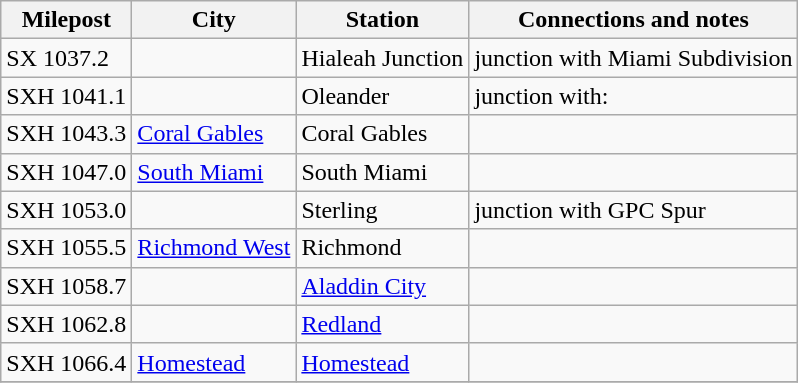<table class="wikitable">
<tr>
<th>Milepost</th>
<th>City</th>
<th>Station</th>
<th>Connections and notes</th>
</tr>
<tr>
<td>SX 1037.2</td>
<td></td>
<td>Hialeah Junction</td>
<td>junction with Miami Subdivision</td>
</tr>
<tr>
<td>SXH 1041.1</td>
<td></td>
<td>Oleander</td>
<td>junction with:<br></td>
</tr>
<tr>
<td>SXH 1043.3</td>
<td><a href='#'>Coral Gables</a></td>
<td>Coral Gables</td>
<td></td>
</tr>
<tr>
<td>SXH 1047.0</td>
<td><a href='#'>South Miami</a></td>
<td>South Miami</td>
<td></td>
</tr>
<tr>
<td>SXH 1053.0</td>
<td></td>
<td>Sterling</td>
<td>junction with GPC Spur</td>
</tr>
<tr>
<td>SXH 1055.5</td>
<td><a href='#'>Richmond West</a></td>
<td>Richmond</td>
<td></td>
</tr>
<tr>
<td>SXH 1058.7</td>
<td></td>
<td><a href='#'>Aladdin City</a></td>
<td></td>
</tr>
<tr>
<td>SXH 1062.8</td>
<td></td>
<td><a href='#'>Redland</a></td>
<td></td>
</tr>
<tr>
<td>SXH 1066.4</td>
<td><a href='#'>Homestead</a></td>
<td><a href='#'>Homestead</a></td>
<td></td>
</tr>
<tr>
</tr>
</table>
